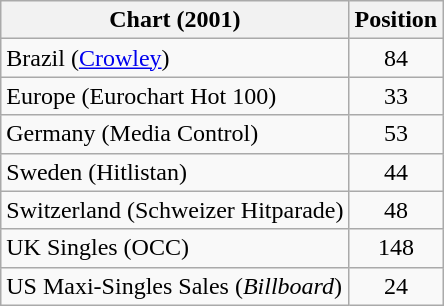<table class="wikitable sortable">
<tr>
<th>Chart (2001)</th>
<th>Position</th>
</tr>
<tr>
<td>Brazil (<a href='#'>Crowley</a>)</td>
<td align="center">84</td>
</tr>
<tr>
<td>Europe (Eurochart Hot 100)</td>
<td align="center">33</td>
</tr>
<tr>
<td>Germany (Media Control)</td>
<td align="center">53</td>
</tr>
<tr>
<td>Sweden (Hitlistan)</td>
<td align="center">44</td>
</tr>
<tr>
<td>Switzerland (Schweizer Hitparade)</td>
<td align="center">48</td>
</tr>
<tr>
<td>UK Singles (OCC)</td>
<td align="center">148</td>
</tr>
<tr>
<td>US Maxi-Singles Sales (<em>Billboard</em>)</td>
<td align="center">24</td>
</tr>
</table>
